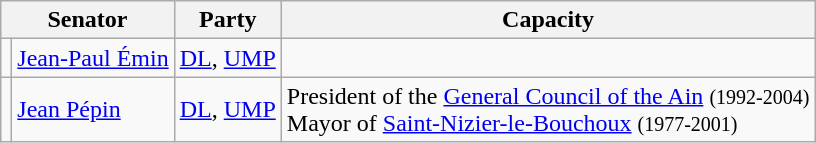<table class="wikitable">
<tr>
<th colspan="2">Senator</th>
<th>Party</th>
<th>Capacity</th>
</tr>
<tr>
<td></td>
<td><a href='#'>Jean-Paul Émin</a></td>
<td><a href='#'>DL</a>, <a href='#'>UMP</a></td>
<td></td>
</tr>
<tr>
<td></td>
<td><a href='#'>Jean Pépin</a></td>
<td><a href='#'>DL</a>, <a href='#'>UMP</a></td>
<td>President of the <a href='#'>General Council of the Ain</a> <small>(1992-2004)</small><br>Mayor of <a href='#'>Saint-Nizier-le-Bouchoux</a> <small>(1977-2001)</small></td>
</tr>
</table>
